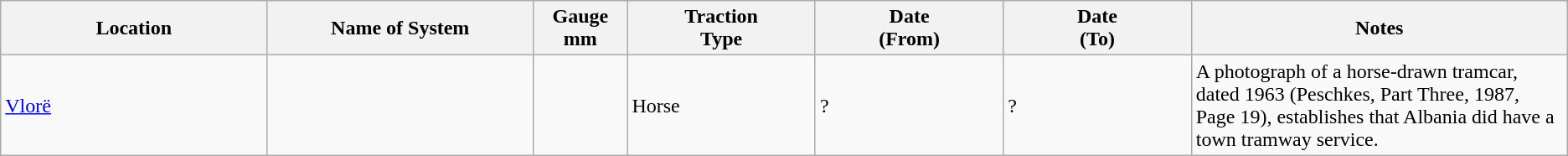<table class="wikitable">
<tr>
<th width=17%>Location</th>
<th width=17%>Name of System</th>
<th width=06%>Gauge <br>mm</th>
<th width=12%>Traction<br>Type</th>
<th width=12%>Date <br>(From)</th>
<th width=12%>Date <br>(To)</th>
<th width=30%>Notes</th>
</tr>
<tr>
<td><a href='#'>Vlorë</a></td>
<td> </td>
<td></td>
<td>Horse</td>
<td>?</td>
<td>?</td>
<td>A photograph of a horse-drawn tramcar, dated 1963 (Peschkes, Part Three, 1987, Page 19), establishes that Albania did have a town tramway service.</td>
</tr>
</table>
